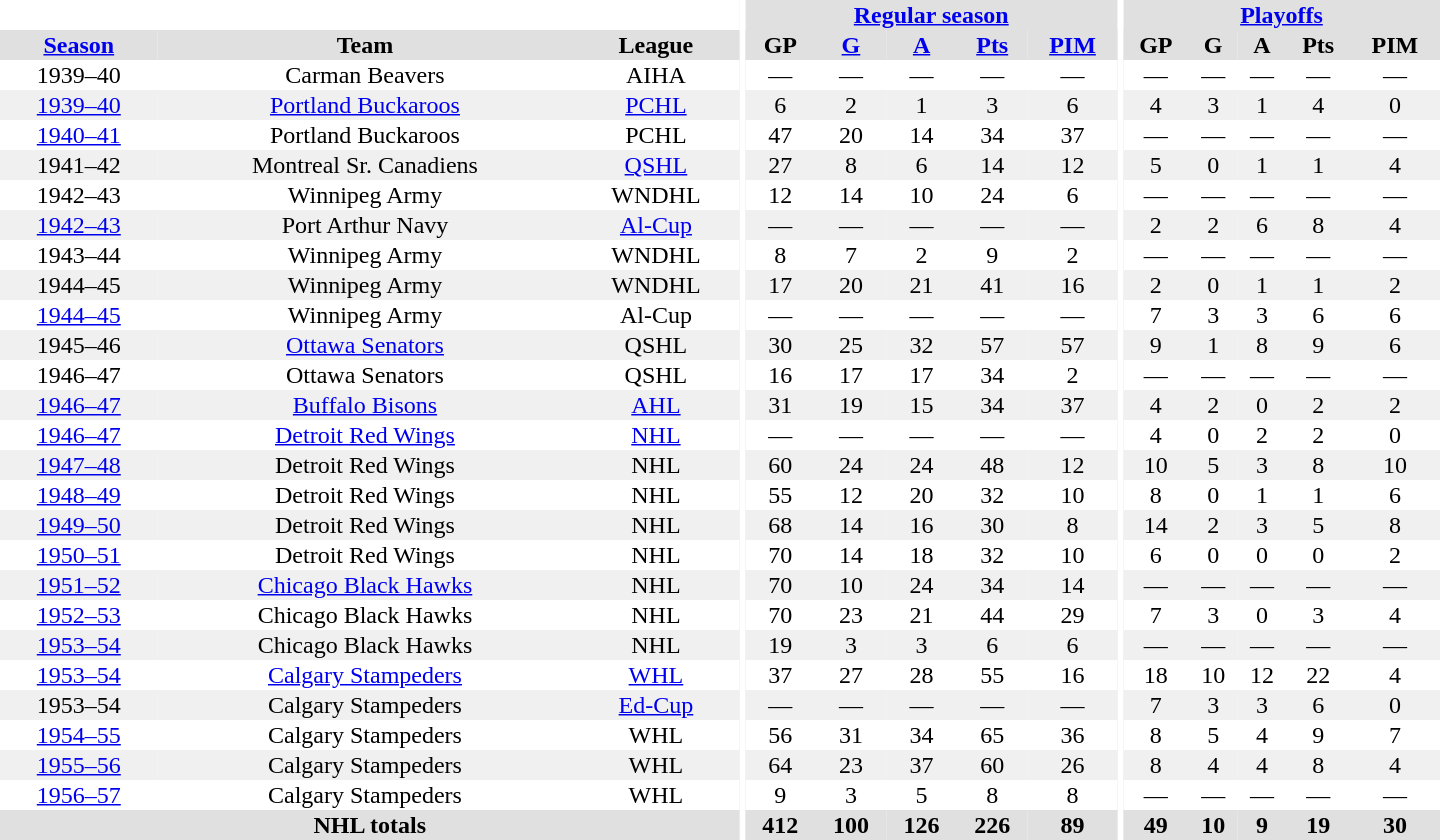<table border="0" cellpadding="1" cellspacing="0" style="text-align:center; width:60em">
<tr bgcolor="#e0e0e0">
<th colspan="3" bgcolor="#ffffff"></th>
<th rowspan="100" bgcolor="#ffffff"></th>
<th colspan="5"><a href='#'>Regular season</a></th>
<th rowspan="100" bgcolor="#ffffff"></th>
<th colspan="5"><a href='#'>Playoffs</a></th>
</tr>
<tr bgcolor="#e0e0e0">
<th><a href='#'>Season</a></th>
<th>Team</th>
<th>League</th>
<th>GP</th>
<th><a href='#'>G</a></th>
<th><a href='#'>A</a></th>
<th><a href='#'>Pts</a></th>
<th><a href='#'>PIM</a></th>
<th>GP</th>
<th>G</th>
<th>A</th>
<th>Pts</th>
<th>PIM</th>
</tr>
<tr>
<td>1939–40</td>
<td>Carman Beavers</td>
<td>AIHA</td>
<td>—</td>
<td>—</td>
<td>—</td>
<td>—</td>
<td>—</td>
<td>—</td>
<td>—</td>
<td>—</td>
<td>—</td>
<td>—</td>
</tr>
<tr bgcolor="#f0f0f0">
<td><a href='#'>1939–40</a></td>
<td><a href='#'>Portland Buckaroos</a></td>
<td><a href='#'>PCHL</a></td>
<td>6</td>
<td>2</td>
<td>1</td>
<td>3</td>
<td>6</td>
<td>4</td>
<td>3</td>
<td>1</td>
<td>4</td>
<td>0</td>
</tr>
<tr>
<td><a href='#'>1940–41</a></td>
<td>Portland Buckaroos</td>
<td>PCHL</td>
<td>47</td>
<td>20</td>
<td>14</td>
<td>34</td>
<td>37</td>
<td>—</td>
<td>—</td>
<td>—</td>
<td>—</td>
<td>—</td>
</tr>
<tr bgcolor="#f0f0f0">
<td>1941–42</td>
<td>Montreal Sr. Canadiens</td>
<td><a href='#'>QSHL</a></td>
<td>27</td>
<td>8</td>
<td>6</td>
<td>14</td>
<td>12</td>
<td>5</td>
<td>0</td>
<td>1</td>
<td>1</td>
<td>4</td>
</tr>
<tr>
<td>1942–43</td>
<td>Winnipeg Army</td>
<td>WNDHL</td>
<td>12</td>
<td>14</td>
<td>10</td>
<td>24</td>
<td>6</td>
<td>—</td>
<td>—</td>
<td>—</td>
<td>—</td>
<td>—</td>
</tr>
<tr bgcolor="#f0f0f0">
<td><a href='#'>1942–43</a></td>
<td>Port Arthur Navy</td>
<td><a href='#'>Al-Cup</a></td>
<td>—</td>
<td>—</td>
<td>—</td>
<td>—</td>
<td>—</td>
<td>2</td>
<td>2</td>
<td>6</td>
<td>8</td>
<td>4</td>
</tr>
<tr>
<td>1943–44</td>
<td>Winnipeg Army</td>
<td>WNDHL</td>
<td>8</td>
<td>7</td>
<td>2</td>
<td>9</td>
<td>2</td>
<td>—</td>
<td>—</td>
<td>—</td>
<td>—</td>
<td>—</td>
</tr>
<tr bgcolor="#f0f0f0">
<td>1944–45</td>
<td>Winnipeg Army</td>
<td>WNDHL</td>
<td>17</td>
<td>20</td>
<td>21</td>
<td>41</td>
<td>16</td>
<td>2</td>
<td>0</td>
<td>1</td>
<td>1</td>
<td>2</td>
</tr>
<tr>
<td><a href='#'>1944–45</a></td>
<td>Winnipeg Army</td>
<td>Al-Cup</td>
<td>—</td>
<td>—</td>
<td>—</td>
<td>—</td>
<td>—</td>
<td>7</td>
<td>3</td>
<td>3</td>
<td>6</td>
<td>6</td>
</tr>
<tr bgcolor="#f0f0f0">
<td>1945–46</td>
<td><a href='#'>Ottawa Senators</a></td>
<td>QSHL</td>
<td>30</td>
<td>25</td>
<td>32</td>
<td>57</td>
<td>57</td>
<td>9</td>
<td>1</td>
<td>8</td>
<td>9</td>
<td>6</td>
</tr>
<tr>
<td>1946–47</td>
<td>Ottawa Senators</td>
<td>QSHL</td>
<td>16</td>
<td>17</td>
<td>17</td>
<td>34</td>
<td>2</td>
<td>—</td>
<td>—</td>
<td>—</td>
<td>—</td>
<td>—</td>
</tr>
<tr bgcolor="#f0f0f0">
<td><a href='#'>1946–47</a></td>
<td><a href='#'>Buffalo Bisons</a></td>
<td><a href='#'>AHL</a></td>
<td>31</td>
<td>19</td>
<td>15</td>
<td>34</td>
<td>37</td>
<td>4</td>
<td>2</td>
<td>0</td>
<td>2</td>
<td>2</td>
</tr>
<tr>
<td><a href='#'>1946–47</a></td>
<td><a href='#'>Detroit Red Wings</a></td>
<td><a href='#'>NHL</a></td>
<td>—</td>
<td>—</td>
<td>—</td>
<td>—</td>
<td>—</td>
<td>4</td>
<td>0</td>
<td>2</td>
<td>2</td>
<td>0</td>
</tr>
<tr bgcolor="#f0f0f0">
<td><a href='#'>1947–48</a></td>
<td>Detroit Red Wings</td>
<td>NHL</td>
<td>60</td>
<td>24</td>
<td>24</td>
<td>48</td>
<td>12</td>
<td>10</td>
<td>5</td>
<td>3</td>
<td>8</td>
<td>10</td>
</tr>
<tr>
<td><a href='#'>1948–49</a></td>
<td>Detroit Red Wings</td>
<td>NHL</td>
<td>55</td>
<td>12</td>
<td>20</td>
<td>32</td>
<td>10</td>
<td>8</td>
<td>0</td>
<td>1</td>
<td>1</td>
<td>6</td>
</tr>
<tr bgcolor="#f0f0f0">
<td><a href='#'>1949–50</a></td>
<td>Detroit Red Wings</td>
<td>NHL</td>
<td>68</td>
<td>14</td>
<td>16</td>
<td>30</td>
<td>8</td>
<td>14</td>
<td>2</td>
<td>3</td>
<td>5</td>
<td>8</td>
</tr>
<tr>
<td><a href='#'>1950–51</a></td>
<td>Detroit Red Wings</td>
<td>NHL</td>
<td>70</td>
<td>14</td>
<td>18</td>
<td>32</td>
<td>10</td>
<td>6</td>
<td>0</td>
<td>0</td>
<td>0</td>
<td>2</td>
</tr>
<tr bgcolor="#f0f0f0">
<td><a href='#'>1951–52</a></td>
<td><a href='#'>Chicago Black Hawks</a></td>
<td>NHL</td>
<td>70</td>
<td>10</td>
<td>24</td>
<td>34</td>
<td>14</td>
<td>—</td>
<td>—</td>
<td>—</td>
<td>—</td>
<td>—</td>
</tr>
<tr>
<td><a href='#'>1952–53</a></td>
<td>Chicago Black Hawks</td>
<td>NHL</td>
<td>70</td>
<td>23</td>
<td>21</td>
<td>44</td>
<td>29</td>
<td>7</td>
<td>3</td>
<td>0</td>
<td>3</td>
<td>4</td>
</tr>
<tr bgcolor="#f0f0f0">
<td><a href='#'>1953–54</a></td>
<td>Chicago Black Hawks</td>
<td>NHL</td>
<td>19</td>
<td>3</td>
<td>3</td>
<td>6</td>
<td>6</td>
<td>—</td>
<td>—</td>
<td>—</td>
<td>—</td>
<td>—</td>
</tr>
<tr>
<td><a href='#'>1953–54</a></td>
<td><a href='#'>Calgary Stampeders</a></td>
<td><a href='#'>WHL</a></td>
<td>37</td>
<td>27</td>
<td>28</td>
<td>55</td>
<td>16</td>
<td>18</td>
<td>10</td>
<td>12</td>
<td>22</td>
<td>4</td>
</tr>
<tr bgcolor="#f0f0f0">
<td>1953–54</td>
<td>Calgary Stampeders</td>
<td><a href='#'>Ed-Cup</a></td>
<td>—</td>
<td>—</td>
<td>—</td>
<td>—</td>
<td>—</td>
<td>7</td>
<td>3</td>
<td>3</td>
<td>6</td>
<td>0</td>
</tr>
<tr>
<td><a href='#'>1954–55</a></td>
<td>Calgary Stampeders</td>
<td>WHL</td>
<td>56</td>
<td>31</td>
<td>34</td>
<td>65</td>
<td>36</td>
<td>8</td>
<td>5</td>
<td>4</td>
<td>9</td>
<td>7</td>
</tr>
<tr bgcolor="#f0f0f0">
<td><a href='#'>1955–56</a></td>
<td>Calgary Stampeders</td>
<td>WHL</td>
<td>64</td>
<td>23</td>
<td>37</td>
<td>60</td>
<td>26</td>
<td>8</td>
<td>4</td>
<td>4</td>
<td>8</td>
<td>4</td>
</tr>
<tr>
<td><a href='#'>1956–57</a></td>
<td>Calgary Stampeders</td>
<td>WHL</td>
<td>9</td>
<td>3</td>
<td>5</td>
<td>8</td>
<td>8</td>
<td>—</td>
<td>—</td>
<td>—</td>
<td>—</td>
<td>—</td>
</tr>
<tr bgcolor="#e0e0e0">
<th colspan="3">NHL totals</th>
<th>412</th>
<th>100</th>
<th>126</th>
<th>226</th>
<th>89</th>
<th>49</th>
<th>10</th>
<th>9</th>
<th>19</th>
<th>30</th>
</tr>
</table>
